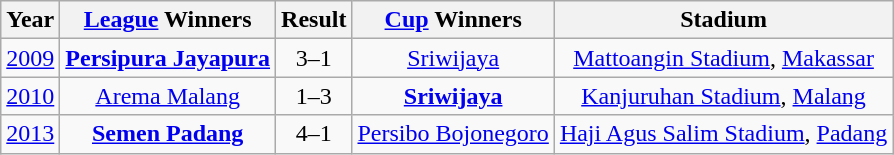<table class="wikitable" style="text-align:center;">
<tr>
<th>Year</th>
<th><a href='#'>League</a> Winners</th>
<th>Result</th>
<th><a href='#'>Cup</a> Winners</th>
<th>Stadium</th>
</tr>
<tr>
<td><a href='#'>2009</a></td>
<td><strong><a href='#'>Persipura Jayapura</a></strong></td>
<td>3–1</td>
<td><a href='#'>Sriwijaya</a></td>
<td><a href='#'>Mattoangin Stadium</a>, <a href='#'>Makassar</a></td>
</tr>
<tr>
<td><a href='#'>2010</a></td>
<td><a href='#'>Arema Malang</a></td>
<td>1–3</td>
<td><strong><a href='#'>Sriwijaya</a></strong></td>
<td><a href='#'>Kanjuruhan Stadium</a>, <a href='#'>Malang</a></td>
</tr>
<tr>
<td><a href='#'>2013</a></td>
<td><strong><a href='#'>Semen Padang</a></strong></td>
<td>4–1</td>
<td><a href='#'>Persibo Bojonegoro</a></td>
<td><a href='#'>Haji Agus Salim Stadium</a>, <a href='#'>Padang</a></td>
</tr>
</table>
